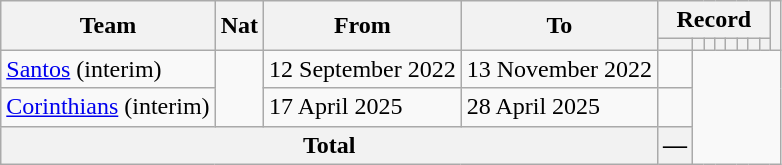<table class="wikitable" style="text-align: center">
<tr>
<th rowspan="2">Team</th>
<th rowspan="2">Nat</th>
<th rowspan="2">From</th>
<th rowspan="2">To</th>
<th colspan="8">Record</th>
<th rowspan=2></th>
</tr>
<tr>
<th></th>
<th></th>
<th></th>
<th></th>
<th></th>
<th></th>
<th></th>
<th></th>
</tr>
<tr>
<td align=left><a href='#'>Santos</a> (interim)</td>
<td rowspan="2"></td>
<td align=left>12 September 2022</td>
<td align=left>13 November 2022<br></td>
<td></td>
</tr>
<tr>
<td align=left><a href='#'>Corinthians</a> (interim)</td>
<td align=left>17 April 2025</td>
<td align=left>28 April 2025<br></td>
<td></td>
</tr>
<tr>
<th colspan="4">Total<br></th>
<th>—</th>
</tr>
</table>
